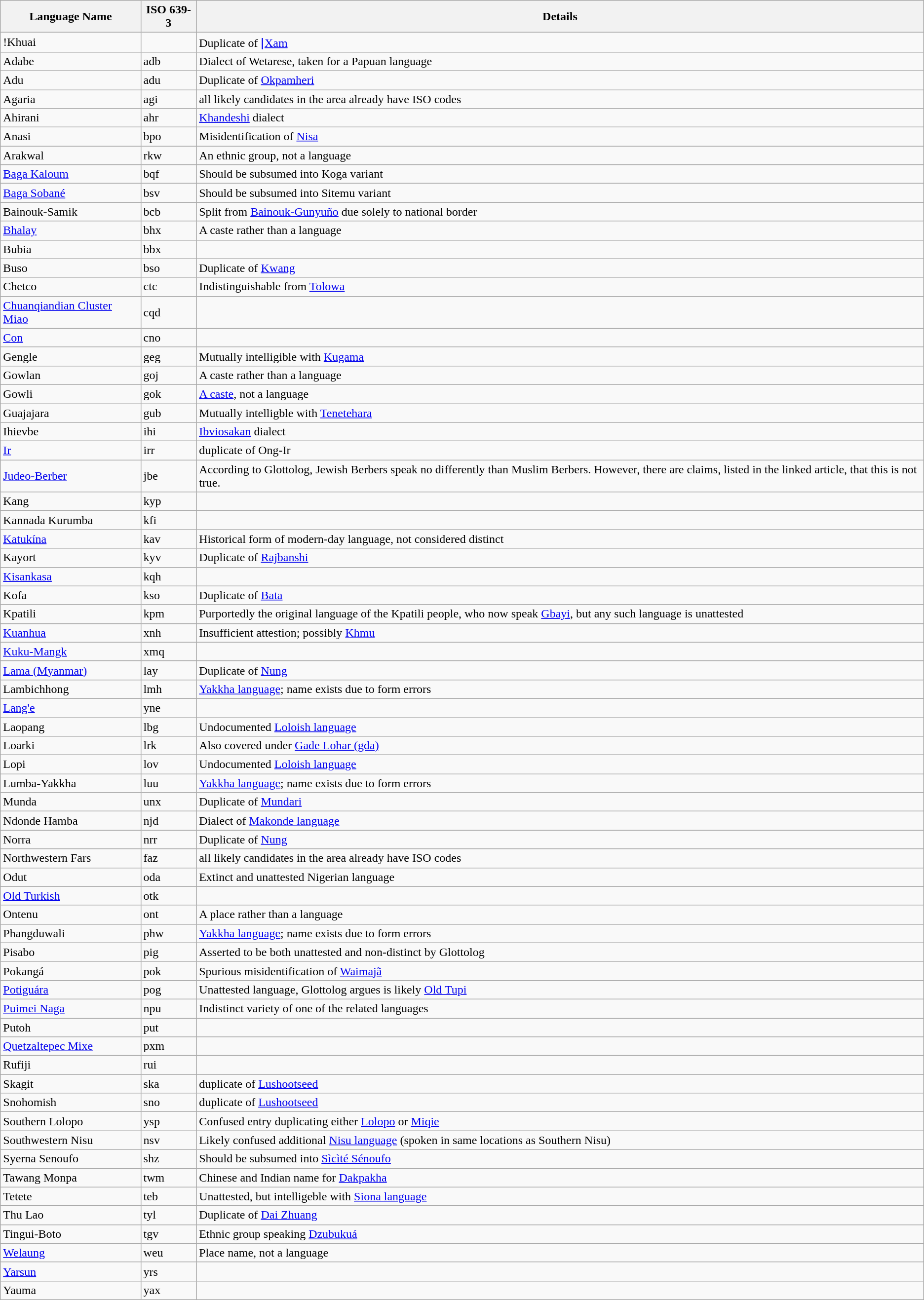<table class="wikitable sortable">
<tr>
<th>Language Name</th>
<th>ISO 639-3</th>
<th>Details</th>
</tr>
<tr>
<td>!Khuai</td>
<td></td>
<td>Duplicate of <a href='#'>ǀXam</a></td>
</tr>
<tr>
<td>Adabe</td>
<td>adb</td>
<td>Dialect of Wetarese, taken for a Papuan language</td>
</tr>
<tr>
<td>Adu</td>
<td>adu</td>
<td>Duplicate of <a href='#'>Okpamheri</a></td>
</tr>
<tr>
<td>Agaria</td>
<td>agi</td>
<td>all likely candidates in the area already have ISO codes</td>
</tr>
<tr>
<td>Ahirani</td>
<td>ahr</td>
<td><a href='#'>Khandeshi</a> dialect</td>
</tr>
<tr>
<td>Anasi</td>
<td>bpo</td>
<td>Misidentification of <a href='#'>Nisa</a></td>
</tr>
<tr>
<td>Arakwal</td>
<td>rkw</td>
<td>An ethnic group, not a language</td>
</tr>
<tr>
<td><a href='#'>Baga Kaloum</a></td>
<td>bqf</td>
<td>Should be subsumed into Koga variant</td>
</tr>
<tr>
<td><a href='#'>Baga Sobané</a></td>
<td>bsv</td>
<td>Should be subsumed into Sitemu variant</td>
</tr>
<tr>
<td>Bainouk-Samik</td>
<td>bcb</td>
<td>Split from <a href='#'>Bainouk-Gunyuño</a> due solely to national border</td>
</tr>
<tr>
<td><a href='#'>Bhalay</a></td>
<td>bhx</td>
<td>A caste rather than a language</td>
</tr>
<tr>
<td>Bubia</td>
<td>bbx</td>
<td></td>
</tr>
<tr>
<td>Buso</td>
<td>bso</td>
<td>Duplicate of <a href='#'>Kwang</a></td>
</tr>
<tr>
<td>Chetco</td>
<td>ctc</td>
<td>Indistinguishable from <a href='#'>Tolowa</a></td>
</tr>
<tr>
<td><a href='#'>Chuanqiandian Cluster Miao</a></td>
<td>cqd</td>
<td></td>
</tr>
<tr>
<td><a href='#'>Con</a></td>
<td>cno</td>
<td></td>
</tr>
<tr>
<td>Gengle</td>
<td>geg</td>
<td>Mutually intelligible with <a href='#'>Kugama</a></td>
</tr>
<tr>
<td>Gowlan</td>
<td>goj</td>
<td>A caste rather than a language</td>
</tr>
<tr>
<td>Gowli</td>
<td>gok</td>
<td><a href='#'>A caste</a>, not a language</td>
</tr>
<tr>
<td>Guajajara</td>
<td>gub</td>
<td>Mutually intelligble with <a href='#'>Tenetehara</a></td>
</tr>
<tr>
<td>Ihievbe</td>
<td>ihi</td>
<td><a href='#'>Ibviosakan</a> dialect</td>
</tr>
<tr>
<td><a href='#'>Ir</a></td>
<td>irr</td>
<td>duplicate of Ong-Ir</td>
</tr>
<tr>
<td><a href='#'>Judeo-Berber</a></td>
<td>jbe</td>
<td>According to Glottolog, Jewish Berbers speak no differently than Muslim Berbers. However, there are claims, listed in the linked article, that this is not true.</td>
</tr>
<tr>
<td>Kang</td>
<td>kyp</td>
<td></td>
</tr>
<tr>
<td>Kannada Kurumba</td>
<td>kfi</td>
<td></td>
</tr>
<tr>
<td><a href='#'>Katukína</a></td>
<td>kav</td>
<td>Historical form of modern-day language, not considered distinct</td>
</tr>
<tr>
<td>Kayort</td>
<td>kyv</td>
<td>Duplicate of <a href='#'>Rajbanshi</a></td>
</tr>
<tr>
<td><a href='#'>Kisankasa</a></td>
<td>kqh</td>
<td></td>
</tr>
<tr>
<td>Kofa</td>
<td>kso</td>
<td>Duplicate of <a href='#'>Bata</a></td>
</tr>
<tr>
<td>Kpatili</td>
<td>kpm</td>
<td>Purportedly the original language of the Kpatili people, who now speak <a href='#'>Gbayi</a>, but any such language is unattested</td>
</tr>
<tr>
<td><a href='#'>Kuanhua</a></td>
<td>xnh</td>
<td>Insufficient attestion; possibly <a href='#'>Khmu</a></td>
</tr>
<tr>
<td><a href='#'>Kuku-Mangk</a></td>
<td>xmq</td>
<td></td>
</tr>
<tr>
<td><a href='#'>Lama (Myanmar)</a></td>
<td>lay</td>
<td>Duplicate of <a href='#'>Nung</a></td>
</tr>
<tr>
<td>Lambichhong</td>
<td>lmh</td>
<td><a href='#'>Yakkha language</a>; name exists due to form errors</td>
</tr>
<tr>
<td><a href='#'>Lang'e</a></td>
<td>yne</td>
<td></td>
</tr>
<tr>
<td>Laopang</td>
<td>lbg</td>
<td>Undocumented <a href='#'>Loloish language</a></td>
</tr>
<tr>
<td>Loarki</td>
<td>lrk</td>
<td>Also covered under <a href='#'>Gade Lohar (gda)</a></td>
</tr>
<tr>
<td>Lopi</td>
<td>lov</td>
<td>Undocumented <a href='#'>Loloish language</a></td>
</tr>
<tr>
<td>Lumba-Yakkha</td>
<td>luu</td>
<td><a href='#'>Yakkha language</a>; name exists due to form errors</td>
</tr>
<tr>
<td>Munda</td>
<td>unx</td>
<td>Duplicate of <a href='#'>Mundari</a></td>
</tr>
<tr>
<td>Ndonde Hamba</td>
<td>njd</td>
<td>Dialect of <a href='#'>Makonde language</a></td>
</tr>
<tr>
<td>Norra</td>
<td>nrr</td>
<td>Duplicate of <a href='#'>Nung</a></td>
</tr>
<tr>
<td>Northwestern Fars</td>
<td>faz</td>
<td>all likely candidates in the area already have ISO codes</td>
</tr>
<tr>
<td>Odut</td>
<td>oda</td>
<td>Extinct and unattested Nigerian language</td>
</tr>
<tr>
<td><a href='#'>Old Turkish</a></td>
<td>otk</td>
<td></td>
</tr>
<tr>
<td>Ontenu</td>
<td>ont</td>
<td>A place rather than a language</td>
</tr>
<tr>
<td>Phangduwali</td>
<td>phw</td>
<td><a href='#'>Yakkha language</a>; name exists due to form errors</td>
</tr>
<tr>
<td>Pisabo</td>
<td>pig</td>
<td>Asserted to be both unattested and non-distinct by Glottolog</td>
</tr>
<tr>
<td>Pokangá</td>
<td>pok</td>
<td>Spurious misidentification of <a href='#'>Waimajã</a></td>
</tr>
<tr>
<td><a href='#'>Potiguára</a></td>
<td>pog</td>
<td>Unattested language, Glottolog argues is likely <a href='#'>Old Tupi</a></td>
</tr>
<tr>
<td><a href='#'>Puimei Naga</a></td>
<td>npu</td>
<td>Indistinct variety of one of the related languages</td>
</tr>
<tr>
<td>Putoh</td>
<td>put</td>
<td></td>
</tr>
<tr>
<td><a href='#'>Quetzaltepec Mixe</a></td>
<td>pxm</td>
<td></td>
</tr>
<tr>
<td>Rufiji</td>
<td>rui</td>
<td></td>
</tr>
<tr>
<td>Skagit</td>
<td>ska</td>
<td>duplicate of <a href='#'>Lushootseed</a></td>
</tr>
<tr>
<td>Snohomish</td>
<td>sno</td>
<td>duplicate of <a href='#'>Lushootseed</a></td>
</tr>
<tr>
<td>Southern Lolopo</td>
<td>ysp</td>
<td>Confused entry duplicating either <a href='#'>Lolopo</a> or <a href='#'>Miqie</a></td>
</tr>
<tr>
<td>Southwestern Nisu</td>
<td>nsv</td>
<td>Likely confused additional <a href='#'>Nisu language</a> (spoken in same locations as Southern Nisu)</td>
</tr>
<tr>
<td>Syerna Senoufo</td>
<td>shz</td>
<td>Should be subsumed into <a href='#'>Sìcìté Sénoufo</a></td>
</tr>
<tr>
<td>Tawang Monpa</td>
<td>twm</td>
<td>Chinese and Indian name for <a href='#'>Dakpakha</a></td>
</tr>
<tr>
<td>Tetete</td>
<td>teb</td>
<td>Unattested, but intelligeble with <a href='#'>Siona language</a></td>
</tr>
<tr>
<td>Thu Lao</td>
<td>tyl</td>
<td>Duplicate of <a href='#'>Dai Zhuang</a></td>
</tr>
<tr>
<td>Tingui-Boto</td>
<td>tgv</td>
<td>Ethnic group speaking <a href='#'>Dzubukuá</a></td>
</tr>
<tr>
<td><a href='#'>Welaung</a></td>
<td>weu</td>
<td>Place name, not a language</td>
</tr>
<tr>
<td><a href='#'>Yarsun</a></td>
<td>yrs</td>
<td></td>
</tr>
<tr>
<td>Yauma</td>
<td>yax</td>
<td></td>
</tr>
</table>
